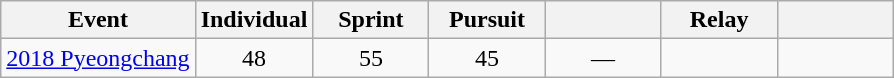<table class="wikitable" style="text-align: center;">
<tr ">
<th>Event</th>
<th style="width:70px;">Individual</th>
<th style="width:70px;">Sprint</th>
<th style="width:70px;">Pursuit</th>
<th style="width:70px;"></th>
<th style="width:70px;">Relay</th>
<th style="width:70px;"></th>
</tr>
<tr>
<td align=left> <a href='#'>2018 Pyeongchang</a></td>
<td>48</td>
<td>55</td>
<td>45</td>
<td>—</td>
<td></td>
<td></td>
</tr>
</table>
